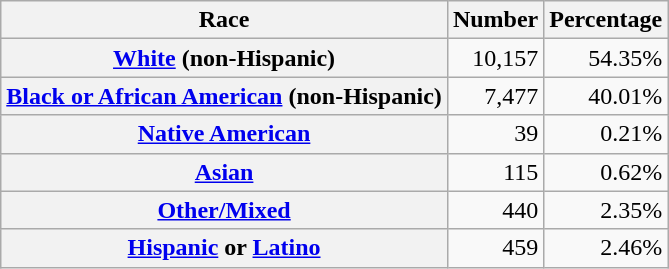<table class="wikitable" style="text-align:right">
<tr>
<th scope="col">Race</th>
<th scope="col">Number</th>
<th scope="col">Percentage</th>
</tr>
<tr>
<th scope="row"><a href='#'>White</a> (non-Hispanic)</th>
<td>10,157</td>
<td>54.35%</td>
</tr>
<tr>
<th scope="row"><a href='#'>Black or African American</a> (non-Hispanic)</th>
<td>7,477</td>
<td>40.01%</td>
</tr>
<tr>
<th scope="row"><a href='#'>Native American</a></th>
<td>39</td>
<td>0.21%</td>
</tr>
<tr>
<th scope="row"><a href='#'>Asian</a></th>
<td>115</td>
<td>0.62%</td>
</tr>
<tr>
<th scope="row"><a href='#'>Other/Mixed</a></th>
<td>440</td>
<td>2.35%</td>
</tr>
<tr>
<th scope="row"><a href='#'>Hispanic</a> or <a href='#'>Latino</a></th>
<td>459</td>
<td>2.46%</td>
</tr>
</table>
